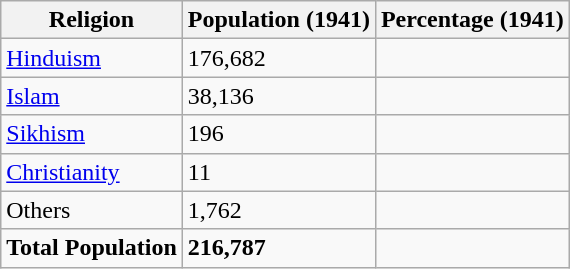<table class="wikitable sortable">
<tr>
<th>Religion</th>
<th>Population (1941)</th>
<th>Percentage (1941)</th>
</tr>
<tr>
<td><a href='#'>Hinduism</a> </td>
<td>176,682</td>
<td></td>
</tr>
<tr>
<td><a href='#'>Islam</a> </td>
<td>38,136</td>
<td></td>
</tr>
<tr>
<td><a href='#'>Sikhism</a> </td>
<td>196</td>
<td></td>
</tr>
<tr>
<td><a href='#'>Christianity</a> </td>
<td>11</td>
<td></td>
</tr>
<tr>
<td>Others </td>
<td>1,762</td>
<td></td>
</tr>
<tr>
<td><strong>Total Population</strong></td>
<td><strong>216,787</strong></td>
<td><strong></strong></td>
</tr>
</table>
